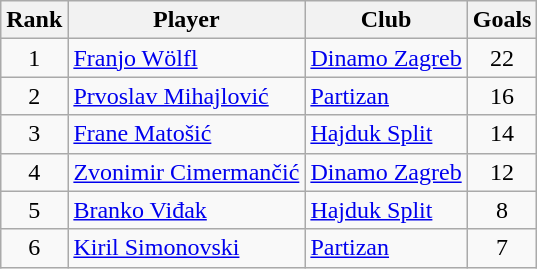<table class="wikitable" style="text-align:center">
<tr>
<th>Rank</th>
<th>Player</th>
<th>Club</th>
<th>Goals</th>
</tr>
<tr>
<td rowspan="1">1</td>
<td align="left"> <a href='#'>Franjo Wölfl</a></td>
<td align="left"><a href='#'>Dinamo Zagreb</a></td>
<td>22</td>
</tr>
<tr>
<td rowspan="1">2</td>
<td align="left"> <a href='#'>Prvoslav Mihajlović</a></td>
<td align="left"><a href='#'>Partizan</a></td>
<td>16</td>
</tr>
<tr>
<td rowspan="1">3</td>
<td align="left"> <a href='#'>Frane Matošić</a></td>
<td align="left"><a href='#'>Hajduk Split</a></td>
<td>14</td>
</tr>
<tr>
<td rowspan="1">4</td>
<td align="left"> <a href='#'>Zvonimir Cimermančić</a></td>
<td align="left"><a href='#'>Dinamo Zagreb</a></td>
<td>12</td>
</tr>
<tr>
<td rowspan="1">5</td>
<td align="left"> <a href='#'>Branko Viđak</a></td>
<td align="left"><a href='#'>Hajduk Split</a></td>
<td>8</td>
</tr>
<tr>
<td rowspan="1">6</td>
<td align="left"> <a href='#'>Kiril Simonovski</a></td>
<td align="left"><a href='#'>Partizan</a></td>
<td>7</td>
</tr>
</table>
